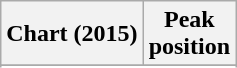<table class="wikitable sortable">
<tr>
<th>Chart (2015)</th>
<th>Peak<br>position</th>
</tr>
<tr>
</tr>
<tr>
</tr>
<tr>
</tr>
<tr>
</tr>
<tr>
</tr>
</table>
